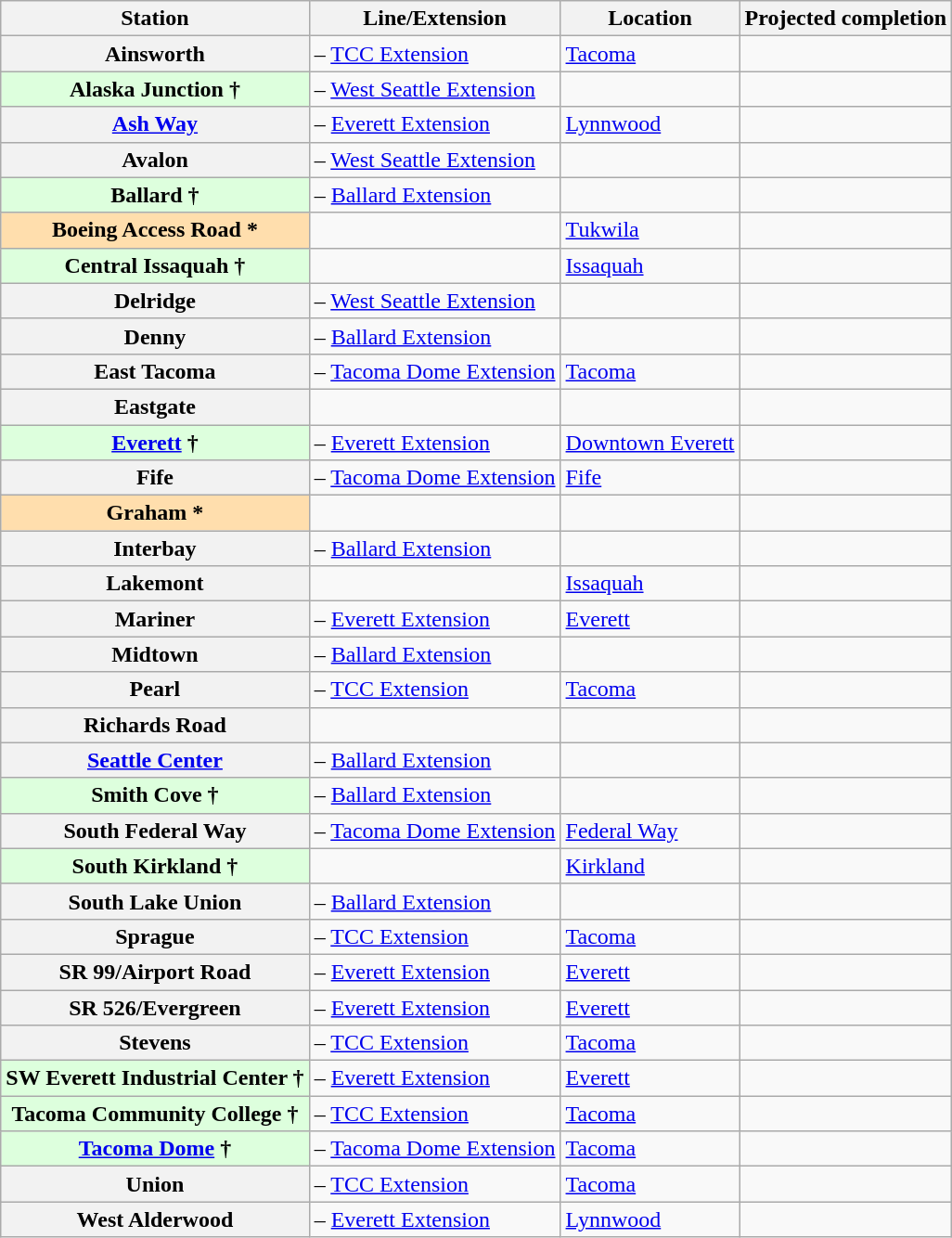<table class="wikitable sortable plainrowheaders">
<tr>
<th scope=col>Station</th>
<th scope=col>Line/Extension</th>
<th scope=col>Location</th>
<th scope=col>Projected completion</th>
</tr>
<tr>
<th scope=row>Ainsworth</th>
<td> – <a href='#'>TCC Extension</a></td>
<td><a href='#'>Tacoma</a></td>
<td></td>
</tr>
<tr>
<th scope=row style="background-color:#ddffdd">Alaska Junction †</th>
<td> – <a href='#'>West Seattle Extension</a></td>
<td></td>
<td></td>
</tr>
<tr>
<th scope=row><a href='#'>Ash Way</a></th>
<td> – <a href='#'>Everett Extension</a></td>
<td><a href='#'>Lynnwood</a></td>
<td></td>
</tr>
<tr>
<th scope=row>Avalon</th>
<td> – <a href='#'>West Seattle Extension</a></td>
<td></td>
<td></td>
</tr>
<tr>
<th scope=row style="background-color:#ddffdd">Ballard †</th>
<td> – <a href='#'>Ballard Extension</a></td>
<td></td>
<td></td>
</tr>
<tr>
<th scope=row style="background-color:#ffdead">Boeing Access Road *</th>
<td></td>
<td><a href='#'>Tukwila</a></td>
<td></td>
</tr>
<tr>
<th scope=row style="background-color:#ddffdd">Central Issaquah †</th>
<td></td>
<td><a href='#'>Issaquah</a></td>
<td></td>
</tr>
<tr>
<th scope=row>Delridge</th>
<td> – <a href='#'>West Seattle Extension</a></td>
<td></td>
<td></td>
</tr>
<tr>
<th scope=row>Denny</th>
<td> – <a href='#'>Ballard Extension</a></td>
<td></td>
<td></td>
</tr>
<tr>
<th scope=row>East Tacoma</th>
<td> – <a href='#'>Tacoma Dome Extension</a></td>
<td><a href='#'>Tacoma</a></td>
<td></td>
</tr>
<tr>
<th scope=row>Eastgate</th>
<td></td>
<td></td>
<td></td>
</tr>
<tr>
<th scope=row style="background-color:#ddffdd"><a href='#'>Everett</a> †</th>
<td> – <a href='#'>Everett Extension</a></td>
<td><a href='#'>Downtown Everett</a></td>
<td></td>
</tr>
<tr>
<th scope=row>Fife</th>
<td> – <a href='#'>Tacoma Dome Extension</a></td>
<td><a href='#'>Fife</a></td>
<td></td>
</tr>
<tr>
<th scope=row style="background-color:#ffdead">Graham *</th>
<td></td>
<td></td>
<td></td>
</tr>
<tr>
<th scope=row>Interbay</th>
<td> – <a href='#'>Ballard Extension</a></td>
<td></td>
<td></td>
</tr>
<tr>
<th scope=row>Lakemont</th>
<td></td>
<td><a href='#'>Issaquah</a></td>
<td></td>
</tr>
<tr>
<th scope=row>Mariner</th>
<td> – <a href='#'>Everett Extension</a></td>
<td><a href='#'>Everett</a></td>
<td></td>
</tr>
<tr>
<th scope=row>Midtown</th>
<td> – <a href='#'>Ballard Extension</a></td>
<td></td>
<td></td>
</tr>
<tr>
<th scope=row>Pearl</th>
<td> – <a href='#'>TCC Extension</a></td>
<td><a href='#'>Tacoma</a></td>
<td></td>
</tr>
<tr>
<th scope=row>Richards Road</th>
<td></td>
<td></td>
<td></td>
</tr>
<tr>
<th scope=row><a href='#'>Seattle Center</a></th>
<td> – <a href='#'>Ballard Extension</a></td>
<td></td>
<td></td>
</tr>
<tr>
<th scope=row style="background-color:#ddffdd">Smith Cove †</th>
<td> – <a href='#'>Ballard Extension</a></td>
<td></td>
<td></td>
</tr>
<tr>
<th scope=row>South Federal Way</th>
<td> – <a href='#'>Tacoma Dome Extension</a></td>
<td><a href='#'>Federal Way</a></td>
<td></td>
</tr>
<tr>
<th scope=row style="background-color:#ddffdd">South Kirkland †</th>
<td></td>
<td><a href='#'>Kirkland</a></td>
<td></td>
</tr>
<tr>
<th scope=row>South Lake Union</th>
<td> – <a href='#'>Ballard Extension</a></td>
<td></td>
<td></td>
</tr>
<tr>
<th scope=row>Sprague</th>
<td> – <a href='#'>TCC Extension</a></td>
<td><a href='#'>Tacoma</a></td>
<td></td>
</tr>
<tr>
<th scope=row>SR 99/Airport Road</th>
<td> – <a href='#'>Everett Extension</a></td>
<td><a href='#'>Everett</a></td>
<td></td>
</tr>
<tr>
<th scope=row>SR 526/Evergreen</th>
<td> – <a href='#'>Everett Extension</a></td>
<td><a href='#'>Everett</a></td>
<td></td>
</tr>
<tr>
<th scope=row>Stevens</th>
<td> – <a href='#'>TCC Extension</a></td>
<td><a href='#'>Tacoma</a></td>
<td></td>
</tr>
<tr>
<th scope=row style="background-color:#ddffdd">SW Everett Industrial Center †</th>
<td> – <a href='#'>Everett Extension</a></td>
<td><a href='#'>Everett</a></td>
<td></td>
</tr>
<tr>
<th scope=row style="background-color:#ddffdd">Tacoma Community College †</th>
<td> – <a href='#'>TCC Extension</a></td>
<td><a href='#'>Tacoma</a></td>
<td></td>
</tr>
<tr>
<th scope=row style="background-color:#ddffdd"><a href='#'>Tacoma Dome</a> †</th>
<td> – <a href='#'>Tacoma Dome Extension</a></td>
<td><a href='#'>Tacoma</a></td>
<td></td>
</tr>
<tr>
<th scope=row>Union</th>
<td> – <a href='#'>TCC Extension</a></td>
<td><a href='#'>Tacoma</a></td>
<td></td>
</tr>
<tr>
<th scope=row>West Alderwood</th>
<td> – <a href='#'>Everett Extension</a></td>
<td><a href='#'>Lynnwood</a></td>
<td></td>
</tr>
</table>
